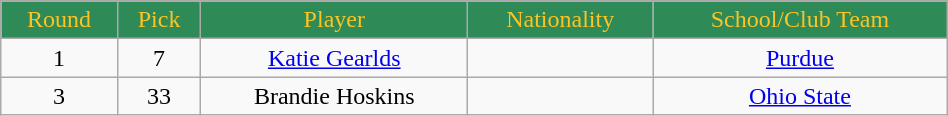<table class="wikitable" width="50%">
<tr align="center" style="background:#2e8b57; color:#ffc322;">
<td>Round</td>
<td>Pick</td>
<td>Player</td>
<td>Nationality</td>
<td>School/Club Team</td>
</tr>
<tr align="center">
<td>1</td>
<td>7</td>
<td><a href='#'>Katie Gearlds</a></td>
<td></td>
<td><a href='#'>Purdue</a></td>
</tr>
<tr align="center">
<td>3</td>
<td>33</td>
<td>Brandie Hoskins</td>
<td></td>
<td><a href='#'>Ohio State</a></td>
</tr>
</table>
